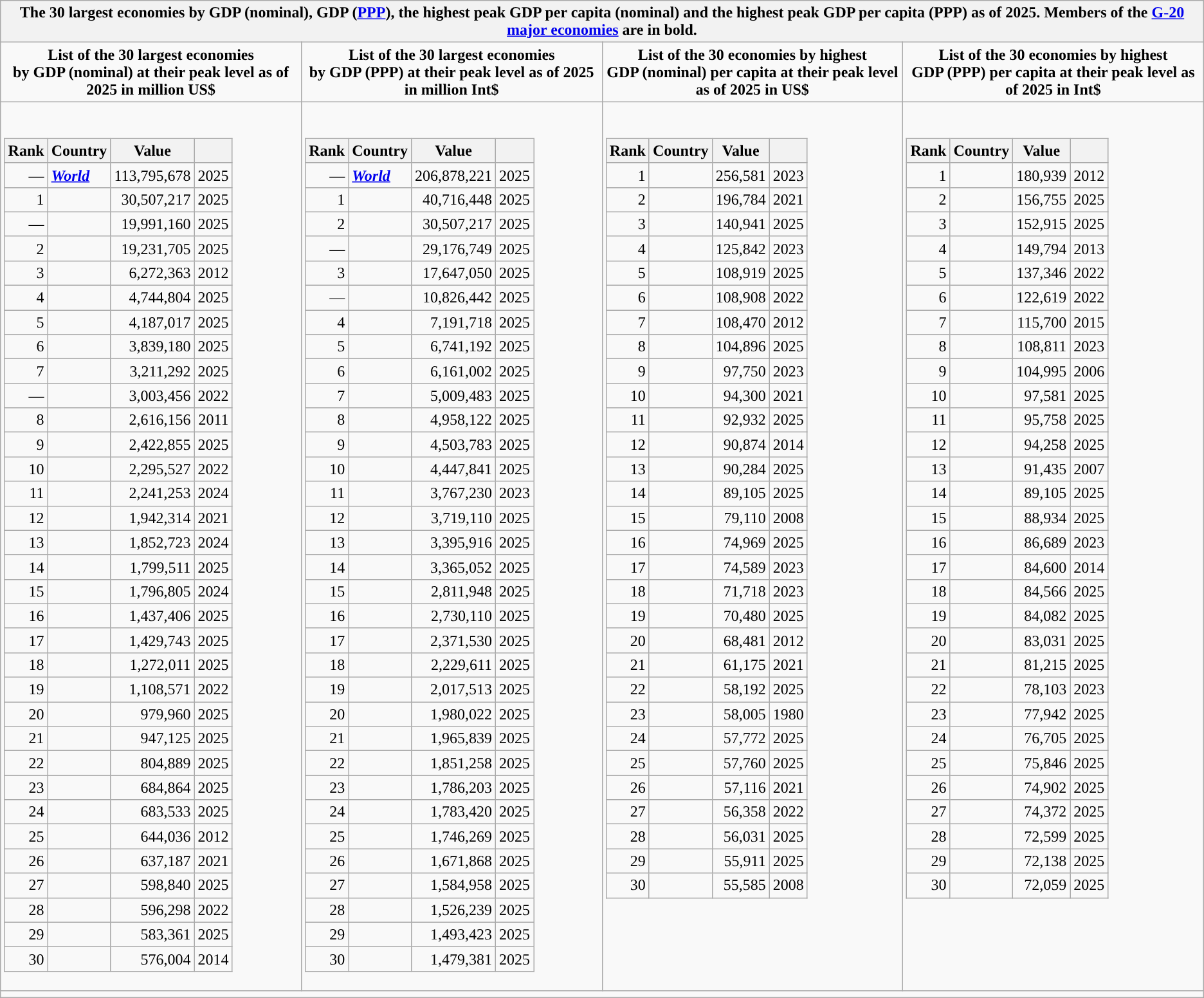<table class="wikitable mw-collapsible ">
<tr>
<th style="text-align:center;" colspan="4">The 30 largest economies by GDP (nominal), GDP (<a href='#'>PPP</a>), the highest peak GDP per capita (nominal) and the highest peak GDP per capita (PPP) as of 2025. Members of the <a href='#'>G-20 major economies</a> are in bold.</th>
</tr>
<tr style="text-align:center;">
<td style="width:25%; "><strong>List of the 30 largest economies<br> by GDP (nominal) at their peak level as of 2025 in million US$</strong></td>
<td style="width:25%; "><strong>List of the 30 largest economies<br> by GDP (PPP) at their peak level as of 2025 in million Int$</strong></td>
<td style="width:25%; "><strong>List of the 30 economies by highest<br>GDP (nominal) per capita at their peak level as of 2025 in US$</strong></td>
<td style="width:25%; "><strong>List of the 30 economies by highest<br>GDP (PPP) per capita at their peak level as of 2025 in Int$</strong></td>
</tr>
<tr valign="top">
<td><br><table class="wikitable" style="text-align: right">
<tr>
<th style="width:2em;">Rank</th>
<th>Country</th>
<th>Value</th>
<th></th>
</tr>
<tr>
<td>—</td>
<td align=left><strong><em><a href='#'>World</a></em></strong></td>
<td>113,795,678</td>
<td>2025</td>
</tr>
<tr>
<td>1</td>
<td align=left><strong></strong></td>
<td>30,507,217</td>
<td>2025</td>
</tr>
<tr>
<td>—</td>
<td align=left></td>
<td>19,991,160</td>
<td>2025</td>
</tr>
<tr>
<td>2</td>
<td align=left><strong></strong></td>
<td>19,231,705</td>
<td>2025</td>
</tr>
<tr>
<td>3</td>
<td align=left><strong></strong></td>
<td>6,272,363</td>
<td>2012</td>
</tr>
<tr>
<td>4</td>
<td align=left><strong></strong></td>
<td>4,744,804</td>
<td>2025</td>
</tr>
<tr>
<td>5</td>
<td align=left><strong></strong></td>
<td>4,187,017</td>
<td>2025</td>
</tr>
<tr>
<td>6</td>
<td align=left><strong></strong></td>
<td>3,839,180</td>
<td>2025</td>
</tr>
<tr>
<td>7</td>
<td align="left"><strong></strong></td>
<td>3,211,292</td>
<td>2025</td>
</tr>
<tr>
<td>—</td>
<td align=left><strong><em></em></strong></td>
<td>3,003,456</td>
<td>2022</td>
</tr>
<tr>
<td>8</td>
<td align=left><strong></strong></td>
<td>2,616,156</td>
<td>2011</td>
</tr>
<tr>
<td>9</td>
<td align=left><strong></strong></td>
<td>2,422,855</td>
<td>2025</td>
</tr>
<tr>
<td>10</td>
<td align=left><strong></strong></td>
<td>2,295,527</td>
<td>2022</td>
</tr>
<tr>
<td>11</td>
<td align=left><strong></strong></td>
<td>2,241,253</td>
<td>2024</td>
</tr>
<tr>
<td>12</td>
<td align=left><strong></strong></td>
<td>1,942,314</td>
<td>2021</td>
</tr>
<tr>
<td>13</td>
<td align=left><strong></strong></td>
<td>1,852,723</td>
<td>2024</td>
</tr>
<tr>
<td>14</td>
<td align=left></td>
<td>1,799,511</td>
<td>2025</td>
</tr>
<tr>
<td>15</td>
<td align=left><strong></strong></td>
<td>1,796,805</td>
<td>2024</td>
</tr>
<tr>
<td>16</td>
<td align=left><strong></strong></td>
<td>1,437,406</td>
<td>2025</td>
</tr>
<tr>
<td>17</td>
<td align=left><strong></strong></td>
<td>1,429,743</td>
<td>2025</td>
</tr>
<tr>
<td>18</td>
<td align=left></td>
<td>1,272,011</td>
<td>2025</td>
</tr>
<tr>
<td>19</td>
<td align=left><strong></strong></td>
<td>1,108,571</td>
<td>2022</td>
</tr>
<tr>
<td>20</td>
<td align=left></td>
<td>979,960</td>
<td>2025</td>
</tr>
<tr>
<td>21</td>
<td align=left></td>
<td>947,125</td>
<td>2025</td>
</tr>
<tr>
<td>22</td>
<td align=left></td>
<td>804,889</td>
<td>2025</td>
</tr>
<tr>
<td>23</td>
<td align=left></td>
<td>684,864</td>
<td>2025</td>
</tr>
<tr>
<td>24</td>
<td align=left><strong></strong></td>
<td>683,533</td>
<td>2025</td>
</tr>
<tr>
<td>25</td>
<td align=left></td>
<td>644,036</td>
<td>2012</td>
</tr>
<tr>
<td>26</td>
<td align=left></td>
<td>637,187</td>
<td>2021</td>
</tr>
<tr>
<td>27</td>
<td align=left></td>
<td>598,840</td>
<td>2025</td>
</tr>
<tr>
<td>28</td>
<td align=left></td>
<td>596,298</td>
<td>2022</td>
</tr>
<tr>
<td>29</td>
<td align=left></td>
<td>583,361</td>
<td>2025</td>
</tr>
<tr>
<td>30</td>
<td align=left></td>
<td>576,004</td>
<td>2014</td>
</tr>
</table>
</td>
<td><br><table class="wikitable" style="text-align: right">
<tr>
<th style="width:2em;">Rank</th>
<th>Country</th>
<th>Value</th>
<th></th>
</tr>
<tr>
<td>—</td>
<td align=left><strong><em><a href='#'>World</a></em></strong></td>
<td>206,878,221</td>
<td>2025</td>
</tr>
<tr>
<td>1</td>
<td align=left><strong></strong></td>
<td>40,716,448</td>
<td>2025</td>
</tr>
<tr>
<td>2</td>
<td align=left><strong></strong></td>
<td>30,507,217</td>
<td>2025</td>
</tr>
<tr>
<td>—</td>
<td align=left></td>
<td>29,176,749</td>
<td>2025</td>
</tr>
<tr>
<td>3</td>
<td align=left><strong></strong></td>
<td>17,647,050</td>
<td>2025</td>
</tr>
<tr>
<td>—</td>
<td align=left><strong><em></em></strong></td>
<td>10,826,442</td>
<td>2025</td>
</tr>
<tr>
<td>4</td>
<td align=left><strong></strong></td>
<td>7,191,718</td>
<td>2025</td>
</tr>
<tr>
<td>5</td>
<td align=left><strong></strong></td>
<td>6,741,192</td>
<td>2025</td>
</tr>
<tr>
<td>6</td>
<td align=left><strong></strong></td>
<td>6,161,002</td>
<td>2025</td>
</tr>
<tr>
<td>7</td>
<td align=left><strong></strong></td>
<td>5,009,483</td>
<td>2025</td>
</tr>
<tr>
<td>8</td>
<td align=left><strong></strong></td>
<td>4,958,122</td>
<td>2025</td>
</tr>
<tr>
<td>9</td>
<td align=left><strong></strong></td>
<td>4,503,783</td>
<td>2025</td>
</tr>
<tr>
<td>10</td>
<td align=left><strong></strong></td>
<td>4,447,841</td>
<td>2025</td>
</tr>
<tr>
<td>11</td>
<td align=left><strong></strong></td>
<td>3,767,230</td>
<td>2023</td>
</tr>
<tr>
<td>12</td>
<td align=left><strong></strong></td>
<td>3,719,110</td>
<td>2025</td>
</tr>
<tr>
<td>13</td>
<td align=left><strong></strong></td>
<td>3,395,916</td>
<td>2025</td>
</tr>
<tr>
<td>14</td>
<td align=left><strong></strong></td>
<td>3,365,052</td>
<td>2025</td>
</tr>
<tr>
<td>15</td>
<td align=left></td>
<td>2,811,948</td>
<td>2025</td>
</tr>
<tr>
<td>16</td>
<td align=left><strong></strong></td>
<td>2,730,110</td>
<td>2025</td>
</tr>
<tr>
<td>17</td>
<td align=left></td>
<td>2,371,530</td>
<td>2025</td>
</tr>
<tr>
<td>18</td>
<td align=left><strong></strong></td>
<td>2,229,611</td>
<td>2025</td>
</tr>
<tr>
<td>19</td>
<td align=left></td>
<td>2,017,513</td>
<td>2025</td>
</tr>
<tr>
<td>20</td>
<td align=left><strong></strong></td>
<td>1,980,022</td>
<td>2025</td>
</tr>
<tr>
<td>21</td>
<td align=left></td>
<td>1,965,839</td>
<td>2025</td>
</tr>
<tr>
<td>22</td>
<td align=left></td>
<td>1,851,258</td>
<td>2025</td>
</tr>
<tr>
<td>23</td>
<td align=left></td>
<td>1,786,203</td>
<td>2025</td>
</tr>
<tr>
<td>24</td>
<td align=left></td>
<td>1,783,420</td>
<td>2025</td>
</tr>
<tr>
<td>25</td>
<td align=left></td>
<td>1,746,269</td>
<td>2025</td>
</tr>
<tr>
<td>26</td>
<td align=left></td>
<td>1,671,868</td>
<td>2025</td>
</tr>
<tr>
<td>27</td>
<td align=left></td>
<td>1,584,958</td>
<td>2025</td>
</tr>
<tr>
<td>28</td>
<td align=left></td>
<td>1,526,239</td>
<td>2025</td>
</tr>
<tr>
<td>29</td>
<td align=left><strong></strong></td>
<td>1,493,423</td>
<td>2025</td>
</tr>
<tr>
<td>30</td>
<td align=left></td>
<td>1,479,381</td>
<td>2025</td>
</tr>
</table>
</td>
<td><br><table class="wikitable" style="text-align: right">
<tr>
<th style="width:2em;">Rank</th>
<th>Country</th>
<th>Value</th>
<th></th>
</tr>
<tr>
<td>1</td>
<td align=left></td>
<td>256,581</td>
<td>2023</td>
</tr>
<tr>
<td>2</td>
<td align=left></td>
<td>196,784</td>
<td>2021</td>
</tr>
<tr>
<td>3</td>
<td align=left></td>
<td>140,941</td>
<td>2025</td>
</tr>
<tr>
<td>4</td>
<td align=left></td>
<td>125,842</td>
<td>2023</td>
</tr>
<tr>
<td>5</td>
<td align=left></td>
<td>108,919</td>
<td>2025</td>
</tr>
<tr>
<td>6</td>
<td align=left></td>
<td>108,908</td>
<td>2022</td>
</tr>
<tr>
<td>7</td>
<td align=left></td>
<td>108,470</td>
<td>2012</td>
</tr>
<tr>
<td>8</td>
<td align=left></td>
<td>104,896</td>
<td>2025</td>
</tr>
<tr>
<td>9</td>
<td align=left></td>
<td>97,750</td>
<td>2023</td>
</tr>
<tr>
<td>10</td>
<td align=left></td>
<td>94,300</td>
<td>2021</td>
</tr>
<tr>
<td>11</td>
<td align=left></td>
<td>92,932</td>
<td>2025</td>
</tr>
<tr>
<td>12</td>
<td align=left></td>
<td>90,874</td>
<td>2014</td>
</tr>
<tr>
<td>13</td>
<td align=left></td>
<td>90,284</td>
<td>2025</td>
</tr>
<tr>
<td>14</td>
<td align=left><strong></strong></td>
<td>89,105</td>
<td>2025</td>
</tr>
<tr>
<td>15</td>
<td align="left"></td>
<td>79,110</td>
<td>2008</td>
</tr>
<tr>
<td>16</td>
<td align=left></td>
<td>74,969</td>
<td>2025</td>
</tr>
<tr>
<td>17</td>
<td align=left></td>
<td>74,589</td>
<td>2023</td>
</tr>
<tr>
<td>18</td>
<td align=left></td>
<td>71,718</td>
<td>2023</td>
</tr>
<tr>
<td>19</td>
<td align=left></td>
<td>70,480</td>
<td>2025</td>
</tr>
<tr>
<td>20</td>
<td align=left><strong></strong></td>
<td>68,481</td>
<td>2012</td>
</tr>
<tr>
<td>21</td>
<td align=left></td>
<td>61,175</td>
<td>2021</td>
</tr>
<tr>
<td>22</td>
<td align=left></td>
<td>58,192</td>
<td>2025</td>
</tr>
<tr>
<td>23</td>
<td align=left></td>
<td>58,005</td>
<td>1980</td>
</tr>
<tr>
<td>24</td>
<td align=left></td>
<td>57,772</td>
<td>2025</td>
</tr>
<tr>
<td>25</td>
<td align=left></td>
<td>57,760</td>
<td>2025</td>
</tr>
<tr>
<td>26</td>
<td align=left></td>
<td>57,116</td>
<td>2021</td>
</tr>
<tr>
<td>27</td>
<td align=left><strong></strong></td>
<td>56,358</td>
<td>2022</td>
</tr>
<tr>
<td>28</td>
<td align=left></td>
<td>56,031</td>
<td>2025</td>
</tr>
<tr>
<td>29</td>
<td align=left><strong></strong></td>
<td>55,911</td>
<td>2025</td>
</tr>
<tr>
<td>30</td>
<td align=left></td>
<td>55,585</td>
<td>2008</td>
</tr>
</table>
</td>
<td><br><table class="wikitable" style="text-align: right">
<tr>
<th style="width:2em;">Rank</th>
<th>Country</th>
<th>Value</th>
<th></th>
</tr>
<tr>
<td>1</td>
<td align=left></td>
<td>180,939</td>
<td>2012</td>
</tr>
<tr>
<td>2</td>
<td align=left></td>
<td>156,755</td>
<td>2025</td>
</tr>
<tr>
<td>3</td>
<td align=left></td>
<td>152,915</td>
<td>2025</td>
</tr>
<tr>
<td>4</td>
<td align=left></td>
<td>149,794</td>
<td>2013</td>
</tr>
<tr>
<td>5</td>
<td align=left></td>
<td>137,346</td>
<td>2022</td>
</tr>
<tr>
<td>6</td>
<td align=left></td>
<td>122,619</td>
<td>2022</td>
</tr>
<tr>
<td>7</td>
<td align=left></td>
<td>115,700</td>
<td>2015</td>
</tr>
<tr>
<td>8</td>
<td align=left></td>
<td>108,811</td>
<td>2023</td>
</tr>
<tr>
<td>9</td>
<td align=left></td>
<td>104,995</td>
<td>2006</td>
</tr>
<tr>
<td>10</td>
<td align=left></td>
<td>97,581</td>
<td>2025</td>
</tr>
<tr>
<td>11</td>
<td align=left></td>
<td>95,758</td>
<td>2025</td>
</tr>
<tr>
<td>12</td>
<td align=left></td>
<td>94,258</td>
<td>2025</td>
</tr>
<tr>
<td>13</td>
<td align=left></td>
<td>91,435</td>
<td>2007</td>
</tr>
<tr>
<td>14</td>
<td align=left><strong></strong></td>
<td>89,105</td>
<td>2025</td>
</tr>
<tr>
<td>15</td>
<td align=left></td>
<td>88,934</td>
<td>2025</td>
</tr>
<tr>
<td>16</td>
<td align=left></td>
<td>86,689</td>
<td>2023</td>
</tr>
<tr>
<td>17</td>
<td align=left></td>
<td>84,600</td>
<td>2014</td>
</tr>
<tr>
<td>18</td>
<td align=left></td>
<td>84,566</td>
<td>2025</td>
</tr>
<tr>
<td>19</td>
<td align=left></td>
<td>84,082</td>
<td>2025</td>
</tr>
<tr>
<td>20</td>
<td align=left></td>
<td>83,031</td>
<td>2025</td>
</tr>
<tr>
<td>21</td>
<td align=left></td>
<td>81,215</td>
<td>2025</td>
</tr>
<tr>
<td>22</td>
<td align=left></td>
<td>78,103</td>
<td>2023</td>
</tr>
<tr>
<td>23</td>
<td align=left></td>
<td>77,942</td>
<td>2025</td>
</tr>
<tr>
<td>24</td>
<td align=left></td>
<td>76,705</td>
<td>2025</td>
</tr>
<tr>
<td>25</td>
<td align=left></td>
<td>75,846</td>
<td>2025</td>
</tr>
<tr>
<td>26</td>
<td align=left></td>
<td>74,902</td>
<td>2025</td>
</tr>
<tr>
<td>27</td>
<td align=left></td>
<td>74,372</td>
<td>2025</td>
</tr>
<tr>
<td>28</td>
<td align=left><strong></strong></td>
<td>72,599</td>
<td>2025</td>
</tr>
<tr>
<td>29</td>
<td align=left><strong></strong></td>
<td>72,138</td>
<td>2025</td>
</tr>
<tr>
<td>30</td>
<td align=left></td>
<td>72,059</td>
<td>2025</td>
</tr>
</table>
</td>
</tr>
<tr valign="top">
<td colspan=4></td>
</tr>
</table>
